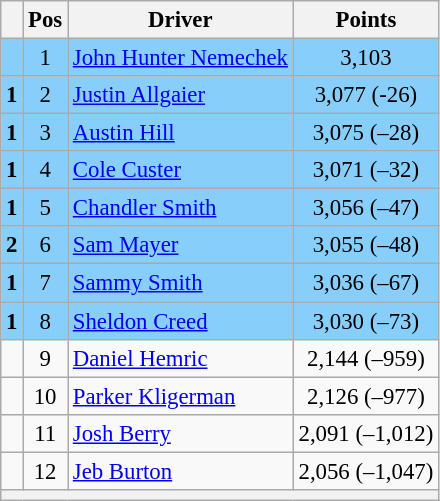<table class="wikitable" style="font-size: 95%;">
<tr>
<th></th>
<th>Pos</th>
<th>Driver</th>
<th>Points</th>
</tr>
<tr style="background:#87CEFA;">
<td align="left"></td>
<td style="text-align:center;">1</td>
<td><a href='#'>John Hunter Nemechek</a></td>
<td style="text-align:center;">3,103</td>
</tr>
<tr style="background:#87CEFA;">
<td align="left"> <strong>1</strong></td>
<td style="text-align:center;">2</td>
<td><a href='#'>Justin Allgaier</a></td>
<td style="text-align:center;">3,077 (-26)</td>
</tr>
<tr style="background:#87CEFA;">
<td align="left"> <strong>1</strong></td>
<td style="text-align:center;">3</td>
<td><a href='#'>Austin Hill</a></td>
<td style="text-align:center;">3,075 (–28)</td>
</tr>
<tr style="background:#87CEFA;">
<td align="left"> <strong>1</strong></td>
<td style="text-align:center;">4</td>
<td><a href='#'>Cole Custer</a></td>
<td style="text-align:center;">3,071 (–32)</td>
</tr>
<tr style="background:#87CEFA;">
<td align="left"> <strong>1</strong></td>
<td style="text-align:center;">5</td>
<td><a href='#'>Chandler Smith</a></td>
<td style="text-align:center;">3,056 (–47)</td>
</tr>
<tr style="background:#87CEFA;">
<td align="left"> <strong>2</strong></td>
<td style="text-align:center;">6</td>
<td><a href='#'>Sam Mayer</a></td>
<td style="text-align:center;">3,055 (–48)</td>
</tr>
<tr style="background:#87CEFA;">
<td align="left"> <strong>1</strong></td>
<td style="text-align:center;">7</td>
<td><a href='#'>Sammy Smith</a></td>
<td style="text-align:center;">3,036 (–67)</td>
</tr>
<tr style="background:#87CEFA;">
<td align="left"> <strong>1</strong></td>
<td style="text-align:center;">8</td>
<td><a href='#'>Sheldon Creed</a></td>
<td style="text-align:center;">3,030 (–73)</td>
</tr>
<tr>
<td align="left"></td>
<td style="text-align:center;">9</td>
<td><a href='#'>Daniel Hemric</a></td>
<td style="text-align:center;">2,144 (–959)</td>
</tr>
<tr>
<td align="left"></td>
<td style="text-align:center;">10</td>
<td><a href='#'>Parker Kligerman</a></td>
<td style="text-align:center;">2,126 (–977)</td>
</tr>
<tr>
<td align="left"></td>
<td style="text-align:center;">11</td>
<td><a href='#'>Josh Berry</a></td>
<td style="text-align:center;">2,091 (–1,012)</td>
</tr>
<tr>
<td align="left"></td>
<td style="text-align:center;">12</td>
<td><a href='#'>Jeb Burton</a></td>
<td style="text-align:center;">2,056 (–1,047)</td>
</tr>
<tr class="sortbottom">
<th colspan="9"></th>
</tr>
</table>
